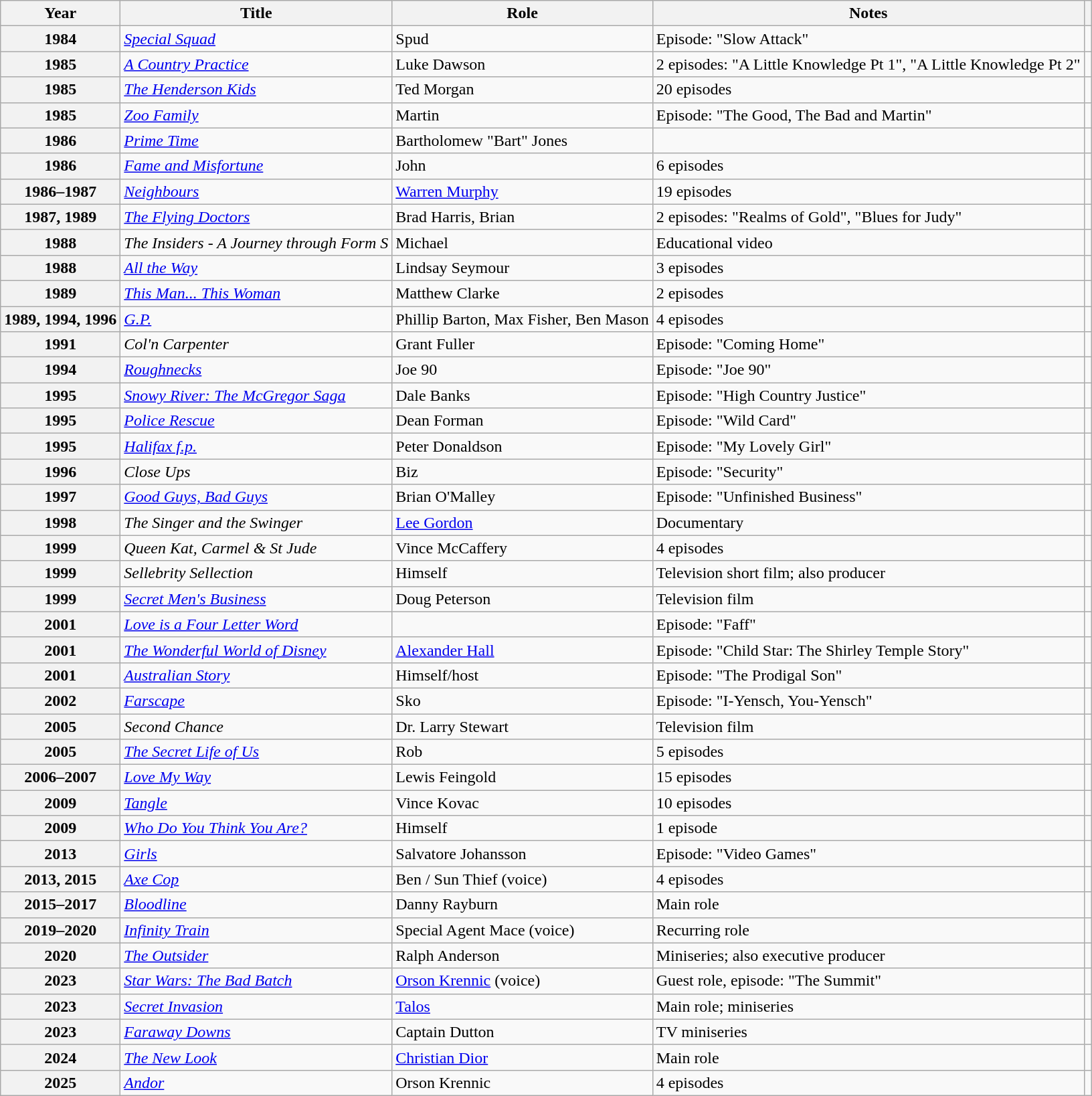<table class="wikitable plainrowheaders sortable" style="margin-right: 0;">
<tr>
<th scope="col">Year</th>
<th scope="col">Title</th>
<th scope="col">Role</th>
<th scope="col" class="unsortable">Notes</th>
<th scope="col" class="unsortable"></th>
</tr>
<tr>
<th scope="row">1984</th>
<td><em><a href='#'>Special Squad</a></em></td>
<td>Spud</td>
<td>Episode: "Slow Attack"</td>
<td style="text-align: center;"></td>
</tr>
<tr>
<th scope="row">1985</th>
<td><em><a href='#'>A Country Practice</a></em></td>
<td>Luke Dawson</td>
<td>2 episodes: "A Little Knowledge Pt 1", "A Little Knowledge Pt 2"</td>
<td style="text-align: center;"></td>
</tr>
<tr>
<th scope="row">1985</th>
<td><em><a href='#'>The Henderson Kids</a></em></td>
<td>Ted Morgan</td>
<td>20 episodes</td>
<td style="text-align: center;"></td>
</tr>
<tr>
<th scope="row">1985</th>
<td><em><a href='#'>Zoo Family</a></em></td>
<td>Martin</td>
<td>Episode: "The Good, The Bad and Martin"</td>
<td style="text-align: center;"></td>
</tr>
<tr>
<th scope="row">1986</th>
<td><em><a href='#'>Prime Time</a></em></td>
<td>Bartholomew "Bart" Jones</td>
<td></td>
<td style="text-align: center;"></td>
</tr>
<tr>
<th scope="row">1986</th>
<td><em><a href='#'>Fame and Misfortune</a></em></td>
<td>John</td>
<td>6 episodes</td>
<td style="text-align: center;"></td>
</tr>
<tr>
<th scope="row">1986–1987</th>
<td><em><a href='#'>Neighbours</a></em></td>
<td><a href='#'>Warren Murphy</a></td>
<td>19 episodes</td>
<td style="text-align: center;"></td>
</tr>
<tr>
<th scope="row">1987, 1989</th>
<td><em><a href='#'>The Flying Doctors</a></em></td>
<td>Brad Harris, Brian</td>
<td>2 episodes: "Realms of Gold", "Blues for Judy"</td>
<td style="text-align: center;"></td>
</tr>
<tr>
<th scope="row">1988</th>
<td><em>The Insiders - A Journey through Form S</em></td>
<td>Michael</td>
<td>Educational video</td>
<td style="text-align: center;"></td>
</tr>
<tr>
<th scope="row">1988</th>
<td><em><a href='#'>All the Way</a></em></td>
<td>Lindsay Seymour</td>
<td>3 episodes</td>
<td style="text-align: center;"></td>
</tr>
<tr>
<th scope="row">1989</th>
<td><em><a href='#'>This Man... This Woman</a></em></td>
<td>Matthew Clarke</td>
<td>2 episodes</td>
<td style="text-align: center;"></td>
</tr>
<tr>
<th scope="row">1989, 1994, 1996</th>
<td><em><a href='#'>G.P.</a></em></td>
<td>Phillip Barton, Max Fisher, Ben Mason</td>
<td>4 episodes</td>
<td style="text-align: center;"></td>
</tr>
<tr>
<th scope="row">1991</th>
<td><em>Col'n Carpenter</em></td>
<td>Grant Fuller</td>
<td>Episode: "Coming Home"</td>
<td style="text-align: center;"></td>
</tr>
<tr>
<th scope="row">1994</th>
<td><em><a href='#'>Roughnecks</a></em></td>
<td>Joe 90</td>
<td>Episode: "Joe 90"</td>
<td style="text-align: center;"></td>
</tr>
<tr>
<th scope="row">1995</th>
<td><em><a href='#'>Snowy River: The McGregor Saga</a></em></td>
<td>Dale Banks</td>
<td>Episode: "High Country Justice"</td>
<td style="text-align: center;"></td>
</tr>
<tr>
<th scope="row">1995</th>
<td><em><a href='#'>Police Rescue</a></em></td>
<td>Dean Forman</td>
<td>Episode: "Wild Card"</td>
<td style="text-align: center;"></td>
</tr>
<tr>
<th scope="row">1995</th>
<td><em><a href='#'>Halifax f.p.</a></em></td>
<td>Peter Donaldson</td>
<td>Episode: "My Lovely Girl"</td>
<td style="text-align: center;"></td>
</tr>
<tr>
<th scope="row">1996</th>
<td><em>Close Ups</em></td>
<td>Biz</td>
<td>Episode: "Security"</td>
<td style="text-align: center;"></td>
</tr>
<tr>
<th scope="row">1997</th>
<td><em><a href='#'>Good Guys, Bad Guys</a></em></td>
<td>Brian O'Malley</td>
<td>Episode: "Unfinished Business"</td>
<td style="text-align: center;"></td>
</tr>
<tr>
<th scope="row">1998</th>
<td><em>The Singer and the Swinger</em></td>
<td><a href='#'>Lee Gordon</a></td>
<td>Documentary</td>
<td style="text-align: center;"></td>
</tr>
<tr>
<th scope="row">1999</th>
<td><em>Queen Kat, Carmel & St Jude</em></td>
<td>Vince McCaffery</td>
<td>4 episodes</td>
<td style="text-align: center;"></td>
</tr>
<tr>
<th scope="row">1999</th>
<td><em>Sellebrity Sellection</em></td>
<td>Himself</td>
<td>Television short film; also producer</td>
<td style="text-align: center;"></td>
</tr>
<tr>
<th scope="row">1999</th>
<td><em><a href='#'>Secret Men's Business</a></em></td>
<td>Doug Peterson</td>
<td>Television film</td>
<td style="text-align: center;"></td>
</tr>
<tr>
<th scope="row">2001</th>
<td><em><a href='#'>Love is a Four Letter Word</a></em></td>
<td></td>
<td>Episode: "Faff"</td>
<td style="text-align: center;"></td>
</tr>
<tr>
<th scope="row">2001</th>
<td><em><a href='#'>The Wonderful World of Disney</a></em></td>
<td><a href='#'>Alexander Hall</a></td>
<td>Episode: "Child Star: The Shirley Temple Story"</td>
<td style="text-align: center;"></td>
</tr>
<tr>
<th scope="row">2001</th>
<td><em><a href='#'>Australian Story</a></em></td>
<td>Himself/host</td>
<td>Episode: "The Prodigal Son"</td>
<td style="text-align: center;"></td>
</tr>
<tr>
<th scope="row">2002</th>
<td><em><a href='#'>Farscape</a></em></td>
<td>Sko</td>
<td>Episode: "I-Yensch, You-Yensch"</td>
<td style="text-align: center;"></td>
</tr>
<tr>
<th scope="row">2005</th>
<td><em>Second Chance</em></td>
<td>Dr. Larry Stewart</td>
<td>Television film</td>
<td style="text-align: center;"></td>
</tr>
<tr>
<th scope="row">2005</th>
<td><em><a href='#'>The Secret Life of Us</a></em></td>
<td>Rob</td>
<td>5 episodes</td>
<td style="text-align: center;"></td>
</tr>
<tr>
<th scope="row">2006–2007</th>
<td><em><a href='#'>Love My Way</a></em></td>
<td>Lewis Feingold</td>
<td>15 episodes</td>
<td style="text-align: center;"></td>
</tr>
<tr>
<th scope="row">2009</th>
<td><em><a href='#'>Tangle</a></em></td>
<td>Vince Kovac</td>
<td>10 episodes</td>
<td style="text-align: center;"></td>
</tr>
<tr>
<th scope="row">2009</th>
<td><em><a href='#'>Who Do You Think You Are?</a></em></td>
<td>Himself</td>
<td>1 episode</td>
<td style="text-align: center;"></td>
</tr>
<tr>
<th scope="row">2013</th>
<td><em><a href='#'>Girls</a></em></td>
<td>Salvatore Johansson</td>
<td>Episode: "Video Games"</td>
<td style="text-align: center;"></td>
</tr>
<tr>
<th scope="row">2013, 2015</th>
<td><em><a href='#'>Axe Cop</a></em></td>
<td>Ben / Sun Thief (voice)</td>
<td>4 episodes</td>
<td style="text-align: center;"></td>
</tr>
<tr>
<th scope="row">2015–2017</th>
<td><em><a href='#'>Bloodline</a></em></td>
<td>Danny Rayburn</td>
<td>Main role</td>
<td style="text-align: center;"></td>
</tr>
<tr>
<th scope="row">2019–2020</th>
<td><em><a href='#'>Infinity Train</a></em></td>
<td>Special Agent Mace (voice)</td>
<td>Recurring role</td>
<td style="text-align: center;"></td>
</tr>
<tr>
<th scope="row">2020</th>
<td><em><a href='#'>The Outsider</a></em></td>
<td>Ralph Anderson</td>
<td>Miniseries; also executive producer</td>
<td style="text-align: center;"></td>
</tr>
<tr>
<th scope="row">2023</th>
<td><em><a href='#'>Star Wars: The Bad Batch</a></em></td>
<td><a href='#'>Orson Krennic</a> (voice)</td>
<td>Guest role, episode: "The Summit"</td>
<td style="text-align: center;"></td>
</tr>
<tr>
<th scope="row">2023</th>
<td><em><a href='#'>Secret Invasion</a></em></td>
<td><a href='#'>Talos</a></td>
<td>Main role; miniseries</td>
<td style="text-align: center;"></td>
</tr>
<tr>
<th scope="row">2023</th>
<td><em><a href='#'>Faraway Downs</a></em></td>
<td>Captain Dutton</td>
<td>TV miniseries</td>
<td style="text-align: center;"></td>
</tr>
<tr>
<th scope="row">2024</th>
<td><em><a href='#'>The New Look</a></em></td>
<td><a href='#'>Christian Dior</a></td>
<td>Main role</td>
<td style="text-align: center;"></td>
</tr>
<tr>
<th scope="row">2025</th>
<td><em><a href='#'>Andor</a></em></td>
<td>Orson Krennic</td>
<td>4 episodes</td>
<td></td>
</tr>
</table>
